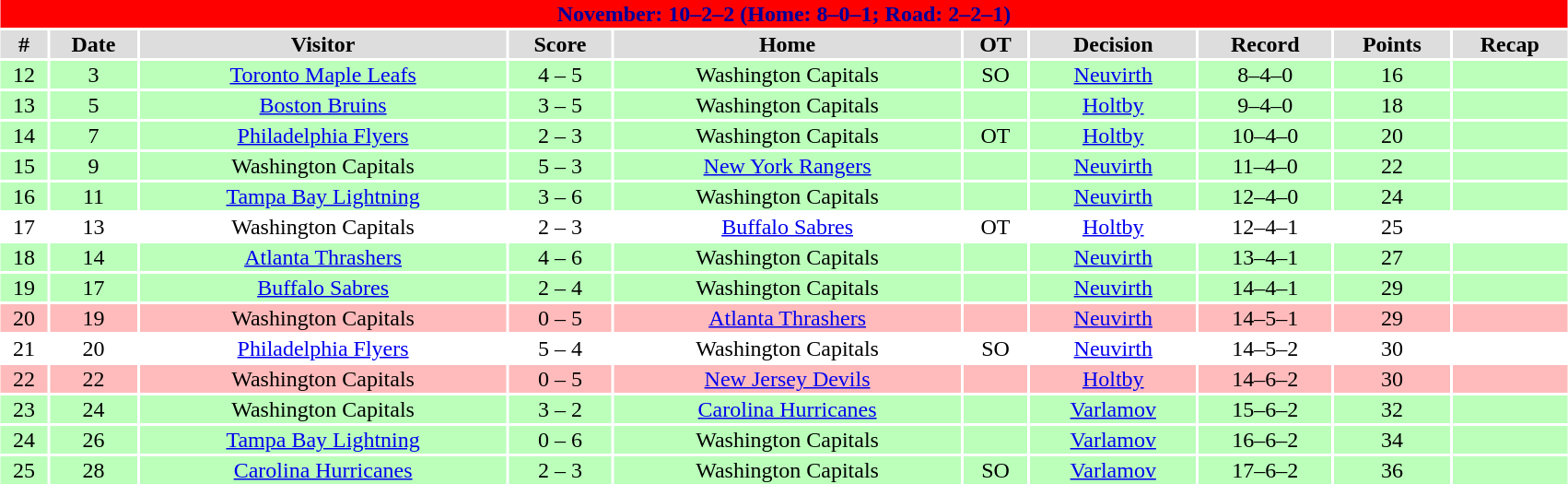<table class="toccolours collapsible collapsed" width=90% style="clear:both; margin:1.5em auto; text-align:center">
<tr>
<th colspan=11 style="background:#FF0000; color:#000099;">November: 10–2–2 (Home: 8–0–1; Road: 2–2–1)</th>
</tr>
<tr align="center" bgcolor="#dddddd">
<td><strong>#</strong></td>
<td><strong>Date</strong></td>
<td><strong>Visitor</strong></td>
<td><strong>Score</strong></td>
<td><strong>Home</strong></td>
<td><strong>OT</strong></td>
<td><strong>Decision</strong></td>
<td><strong>Record</strong></td>
<td><strong>Points</strong></td>
<td><strong>Recap</strong></td>
</tr>
<tr style="text-align:center; background:#bfb;">
<td>12</td>
<td>3</td>
<td><a href='#'>Toronto Maple Leafs</a></td>
<td>4 – 5</td>
<td>Washington Capitals</td>
<td>SO</td>
<td><a href='#'>Neuvirth</a></td>
<td>8–4–0</td>
<td>16</td>
<td></td>
</tr>
<tr style="text-align:center; background:#bfb;">
<td>13</td>
<td>5</td>
<td><a href='#'>Boston Bruins</a></td>
<td>3 – 5</td>
<td>Washington Capitals</td>
<td></td>
<td><a href='#'>Holtby</a></td>
<td>9–4–0</td>
<td>18</td>
<td></td>
</tr>
<tr style="text-align:center; background:#bfb;">
<td>14</td>
<td>7</td>
<td><a href='#'>Philadelphia Flyers</a></td>
<td>2 – 3</td>
<td>Washington Capitals</td>
<td>OT</td>
<td><a href='#'>Holtby</a></td>
<td>10–4–0</td>
<td>20</td>
<td></td>
</tr>
<tr style="text-align:center; background:#bfb;">
<td>15</td>
<td>9</td>
<td>Washington Capitals</td>
<td>5 – 3</td>
<td><a href='#'>New York Rangers</a></td>
<td></td>
<td><a href='#'>Neuvirth</a></td>
<td>11–4–0</td>
<td>22</td>
<td></td>
</tr>
<tr style="text-align:center; background:#bfb;">
<td>16</td>
<td>11</td>
<td><a href='#'>Tampa Bay Lightning</a></td>
<td>3 – 6</td>
<td>Washington Capitals</td>
<td></td>
<td><a href='#'>Neuvirth</a></td>
<td>12–4–0</td>
<td>24</td>
<td></td>
</tr>
<tr style="text-align:center; background:">
<td>17</td>
<td>13</td>
<td>Washington Capitals</td>
<td>2 – 3</td>
<td><a href='#'>Buffalo Sabres</a></td>
<td>OT</td>
<td><a href='#'>Holtby</a></td>
<td>12–4–1</td>
<td>25</td>
<td></td>
</tr>
<tr style="text-align:center; background:#bfb;">
<td>18</td>
<td>14</td>
<td><a href='#'>Atlanta Thrashers</a></td>
<td>4 – 6</td>
<td>Washington Capitals</td>
<td></td>
<td><a href='#'>Neuvirth</a></td>
<td>13–4–1</td>
<td>27</td>
<td></td>
</tr>
<tr style="text-align:center; background:#bfb;">
<td>19</td>
<td>17</td>
<td><a href='#'>Buffalo Sabres</a></td>
<td>2 – 4</td>
<td>Washington Capitals</td>
<td></td>
<td><a href='#'>Neuvirth</a></td>
<td>14–4–1</td>
<td>29</td>
<td></td>
</tr>
<tr style="text-align:center; background:#fbb;">
<td>20</td>
<td>19</td>
<td>Washington Capitals</td>
<td>0 – 5</td>
<td><a href='#'>Atlanta Thrashers</a></td>
<td></td>
<td><a href='#'>Neuvirth</a></td>
<td>14–5–1</td>
<td>29</td>
<td></td>
</tr>
<tr align="center" bgcolor="">
<td>21</td>
<td>20</td>
<td><a href='#'>Philadelphia Flyers</a></td>
<td>5 – 4</td>
<td>Washington Capitals</td>
<td>SO</td>
<td><a href='#'>Neuvirth</a></td>
<td>14–5–2</td>
<td>30</td>
<td></td>
</tr>
<tr style="text-align:center; background:#fbb;">
<td>22</td>
<td>22</td>
<td>Washington Capitals</td>
<td>0 – 5</td>
<td><a href='#'>New Jersey Devils</a></td>
<td></td>
<td><a href='#'>Holtby</a></td>
<td>14–6–2</td>
<td>30</td>
<td></td>
</tr>
<tr style="text-align:center; background:#bfb;">
<td>23</td>
<td>24</td>
<td>Washington Capitals</td>
<td>3 – 2</td>
<td><a href='#'>Carolina Hurricanes</a></td>
<td></td>
<td><a href='#'>Varlamov</a></td>
<td>15–6–2</td>
<td>32</td>
<td></td>
</tr>
<tr style="text-align:center; background:#bfb;">
<td>24</td>
<td>26</td>
<td><a href='#'>Tampa Bay Lightning</a></td>
<td>0 – 6</td>
<td>Washington Capitals</td>
<td></td>
<td><a href='#'>Varlamov</a></td>
<td>16–6–2</td>
<td>34</td>
<td></td>
</tr>
<tr style="text-align:center; background:#bfb;">
<td>25</td>
<td>28</td>
<td><a href='#'>Carolina Hurricanes</a></td>
<td>2 – 3</td>
<td>Washington Capitals</td>
<td>SO</td>
<td><a href='#'>Varlamov</a></td>
<td>17–6–2</td>
<td>36</td>
<td></td>
</tr>
</table>
